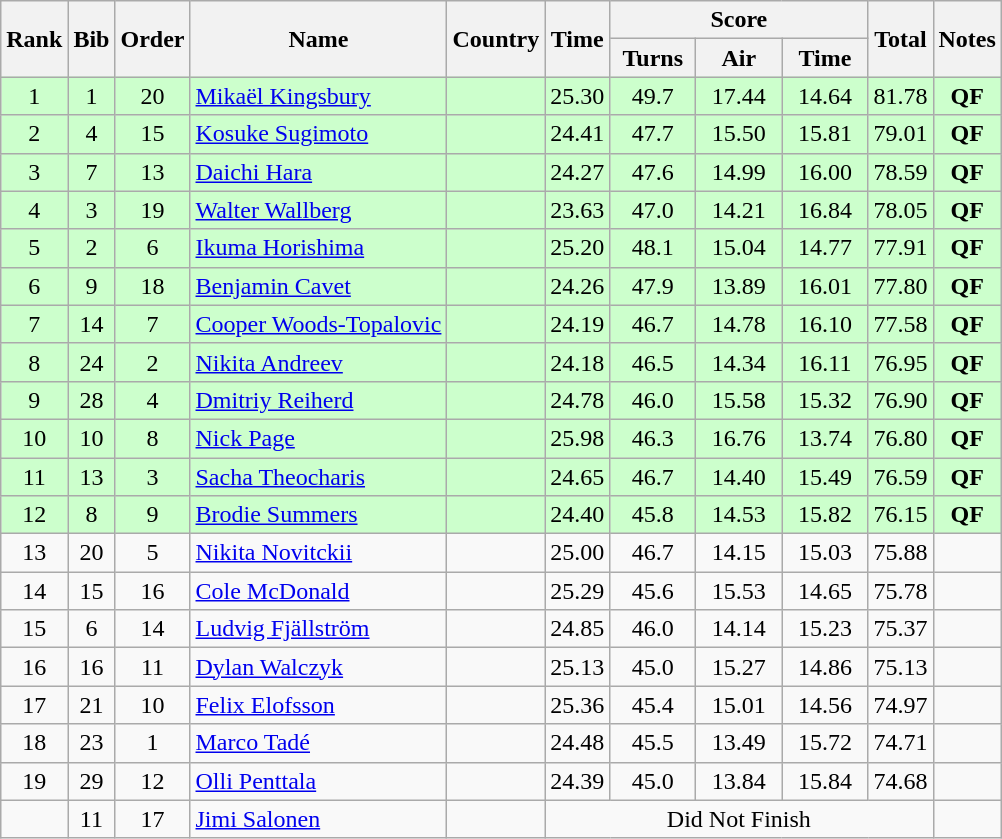<table class="wikitable sortable" style="text-align:center">
<tr>
<th rowspan=2>Rank</th>
<th rowspan=2>Bib</th>
<th rowspan=2>Order</th>
<th rowspan=2>Name</th>
<th rowspan=2>Country</th>
<th rowspan=2>Time</th>
<th colspan=3>Score</th>
<th rowspan=2>Total</th>
<th rowspan=2>Notes</th>
</tr>
<tr>
<th width=50>Turns</th>
<th width=50>Air</th>
<th width=50>Time</th>
</tr>
<tr bgcolor=#ccffcc>
<td>1</td>
<td>1</td>
<td>20</td>
<td align=left><a href='#'>Mikaël Kingsbury</a></td>
<td align=left></td>
<td>25.30</td>
<td>49.7</td>
<td>17.44</td>
<td>14.64</td>
<td>81.78</td>
<td><strong>QF</strong></td>
</tr>
<tr bgcolor=#ccffcc>
<td>2</td>
<td>4</td>
<td>15</td>
<td align=left><a href='#'>Kosuke Sugimoto</a></td>
<td align=left></td>
<td>24.41</td>
<td>47.7</td>
<td>15.50</td>
<td>15.81</td>
<td>79.01</td>
<td><strong>QF</strong></td>
</tr>
<tr bgcolor=#ccffcc>
<td>3</td>
<td>7</td>
<td>13</td>
<td align=left><a href='#'>Daichi Hara</a></td>
<td align=left></td>
<td>24.27</td>
<td>47.6</td>
<td>14.99</td>
<td>16.00</td>
<td>78.59</td>
<td><strong>QF</strong></td>
</tr>
<tr bgcolor=#ccffcc>
<td>4</td>
<td>3</td>
<td>19</td>
<td align=left><a href='#'>Walter Wallberg</a></td>
<td align=left></td>
<td>23.63</td>
<td>47.0</td>
<td>14.21</td>
<td>16.84</td>
<td>78.05</td>
<td><strong>QF</strong></td>
</tr>
<tr bgcolor=#ccffcc>
<td>5</td>
<td>2</td>
<td>6</td>
<td align=left><a href='#'>Ikuma Horishima</a></td>
<td align=left></td>
<td>25.20</td>
<td>48.1</td>
<td>15.04</td>
<td>14.77</td>
<td>77.91</td>
<td><strong>QF</strong></td>
</tr>
<tr bgcolor=#ccffcc>
<td>6</td>
<td>9</td>
<td>18</td>
<td align=left><a href='#'>Benjamin Cavet</a></td>
<td align=left></td>
<td>24.26</td>
<td>47.9</td>
<td>13.89</td>
<td>16.01</td>
<td>77.80</td>
<td><strong>QF</strong></td>
</tr>
<tr bgcolor=#ccffcc>
<td>7</td>
<td>14</td>
<td>7</td>
<td align=left><a href='#'>Cooper Woods-Topalovic</a></td>
<td align=left></td>
<td>24.19</td>
<td>46.7</td>
<td>14.78</td>
<td>16.10</td>
<td>77.58</td>
<td><strong>QF</strong></td>
</tr>
<tr bgcolor=#ccffcc>
<td>8</td>
<td>24</td>
<td>2</td>
<td align=left><a href='#'>Nikita Andreev</a></td>
<td align=left></td>
<td>24.18</td>
<td>46.5</td>
<td>14.34</td>
<td>16.11</td>
<td>76.95</td>
<td><strong>QF</strong></td>
</tr>
<tr bgcolor=#ccffcc>
<td>9</td>
<td>28</td>
<td>4</td>
<td align=left><a href='#'>Dmitriy Reiherd</a></td>
<td align=left></td>
<td>24.78</td>
<td>46.0</td>
<td>15.58</td>
<td>15.32</td>
<td>76.90</td>
<td><strong>QF</strong></td>
</tr>
<tr bgcolor=#ccffcc>
<td>10</td>
<td>10</td>
<td>8</td>
<td align=left><a href='#'>Nick Page</a></td>
<td align=left></td>
<td>25.98</td>
<td>46.3</td>
<td>16.76</td>
<td>13.74</td>
<td>76.80</td>
<td><strong>QF</strong></td>
</tr>
<tr bgcolor=#ccffcc>
<td>11</td>
<td>13</td>
<td>3</td>
<td align=left><a href='#'>Sacha Theocharis</a></td>
<td align=left></td>
<td>24.65</td>
<td>46.7</td>
<td>14.40</td>
<td>15.49</td>
<td>76.59</td>
<td><strong>QF</strong></td>
</tr>
<tr bgcolor=#ccffcc>
<td>12</td>
<td>8</td>
<td>9</td>
<td align=left><a href='#'>Brodie Summers</a></td>
<td align=left></td>
<td>24.40</td>
<td>45.8</td>
<td>14.53</td>
<td>15.82</td>
<td>76.15</td>
<td><strong>QF</strong></td>
</tr>
<tr>
<td>13</td>
<td>20</td>
<td>5</td>
<td align=left><a href='#'>Nikita Novitckii</a></td>
<td align=left></td>
<td>25.00</td>
<td>46.7</td>
<td>14.15</td>
<td>15.03</td>
<td>75.88</td>
<td></td>
</tr>
<tr>
<td>14</td>
<td>15</td>
<td>16</td>
<td align=left><a href='#'>Cole McDonald</a></td>
<td align=left></td>
<td>25.29</td>
<td>45.6</td>
<td>15.53</td>
<td>14.65</td>
<td>75.78</td>
<td></td>
</tr>
<tr>
<td>15</td>
<td>6</td>
<td>14</td>
<td align=left><a href='#'>Ludvig Fjällström</a></td>
<td align=left></td>
<td>24.85</td>
<td>46.0</td>
<td>14.14</td>
<td>15.23</td>
<td>75.37</td>
<td></td>
</tr>
<tr>
<td>16</td>
<td>16</td>
<td>11</td>
<td align=left><a href='#'>Dylan Walczyk</a></td>
<td align=left></td>
<td>25.13</td>
<td>45.0</td>
<td>15.27</td>
<td>14.86</td>
<td>75.13</td>
<td></td>
</tr>
<tr>
<td>17</td>
<td>21</td>
<td>10</td>
<td align=left><a href='#'>Felix Elofsson</a></td>
<td align=left></td>
<td>25.36</td>
<td>45.4</td>
<td>15.01</td>
<td>14.56</td>
<td>74.97</td>
<td></td>
</tr>
<tr>
<td>18</td>
<td>23</td>
<td>1</td>
<td align=left><a href='#'>Marco Tadé</a></td>
<td align=left></td>
<td>24.48</td>
<td>45.5</td>
<td>13.49</td>
<td>15.72</td>
<td>74.71</td>
<td></td>
</tr>
<tr>
<td>19</td>
<td>29</td>
<td>12</td>
<td align=left><a href='#'>Olli Penttala</a></td>
<td align=left></td>
<td>24.39</td>
<td>45.0</td>
<td>13.84</td>
<td>15.84</td>
<td>74.68</td>
<td></td>
</tr>
<tr>
<td></td>
<td>11</td>
<td>17</td>
<td align=left><a href='#'>Jimi Salonen</a></td>
<td align=left></td>
<td colspan=5>Did Not Finish</td>
<td></td>
</tr>
</table>
